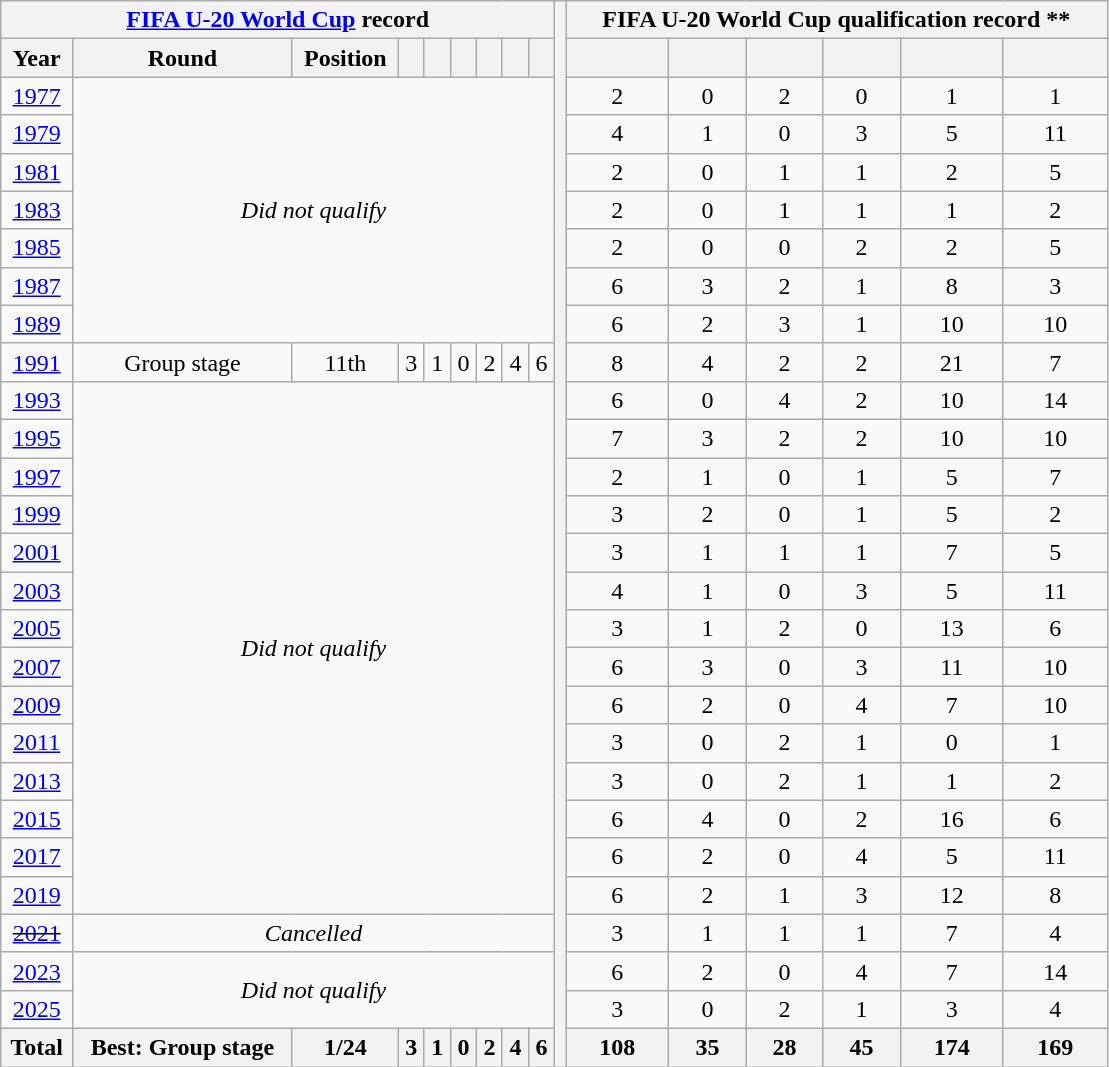<table class="wikitable" style="text-align: center;">
<tr>
<th colspan=9><a href='#'>FIFA U-20 World Cup</a> record</th>
<th width=1% rowspan=29></th>
<th colspan=6>FIFA U-20 World Cup qualification record **</th>
</tr>
<tr>
<th>Year</th>
<th>Round</th>
<th>Position</th>
<th></th>
<th></th>
<th></th>
<th></th>
<th></th>
<th></th>
<th></th>
<th></th>
<th></th>
<th></th>
<th></th>
<th></th>
</tr>
<tr>
<td> <a href='#'>1977</a></td>
<td colspan=8 rowspan=7><em>Did not qualify</em></td>
<td>2</td>
<td>0</td>
<td>2</td>
<td>0</td>
<td>1</td>
<td>1</td>
</tr>
<tr>
<td> <a href='#'>1979</a></td>
<td>4</td>
<td>1</td>
<td>0</td>
<td>3</td>
<td>5</td>
<td>11</td>
</tr>
<tr>
<td> <a href='#'>1981</a></td>
<td>2</td>
<td>0</td>
<td>1</td>
<td>1</td>
<td>2</td>
<td>5</td>
</tr>
<tr>
<td> <a href='#'>1983</a></td>
<td>2</td>
<td>0</td>
<td>1</td>
<td>1</td>
<td>1</td>
<td>2</td>
</tr>
<tr>
<td> <a href='#'>1985</a></td>
<td>2</td>
<td>0</td>
<td>0</td>
<td>2</td>
<td>2</td>
<td>5</td>
</tr>
<tr>
<td> <a href='#'>1987</a></td>
<td>6</td>
<td>3</td>
<td>2</td>
<td>1</td>
<td>8</td>
<td>3</td>
</tr>
<tr>
<td> <a href='#'>1989</a></td>
<td>6</td>
<td>2</td>
<td>3</td>
<td>1</td>
<td>10</td>
<td>10</td>
</tr>
<tr>
<td> <a href='#'>1991</a></td>
<td>Group stage</td>
<td>11th</td>
<td>3</td>
<td>1</td>
<td>0</td>
<td>2</td>
<td>4</td>
<td>6</td>
<td>8</td>
<td>4</td>
<td>2</td>
<td>2</td>
<td>21</td>
<td>7</td>
</tr>
<tr>
<td> <a href='#'>1993</a></td>
<td colspan=8 rowspan=14><em>Did not qualify</em></td>
<td>6</td>
<td>0</td>
<td>4</td>
<td>2</td>
<td>10</td>
<td>14</td>
</tr>
<tr>
<td> <a href='#'>1995</a></td>
<td>7</td>
<td>3</td>
<td>2</td>
<td>2</td>
<td>10</td>
<td>10</td>
</tr>
<tr>
<td> <a href='#'>1997</a></td>
<td>2</td>
<td>1</td>
<td>0</td>
<td>1</td>
<td>5</td>
<td>7</td>
</tr>
<tr>
<td> <a href='#'>1999</a></td>
<td>3</td>
<td>2</td>
<td>0</td>
<td>1</td>
<td>5</td>
<td>2</td>
</tr>
<tr>
<td> <a href='#'>2001</a></td>
<td>3</td>
<td>1</td>
<td>1</td>
<td>1</td>
<td>7</td>
<td>5</td>
</tr>
<tr>
<td> <a href='#'>2003</a></td>
<td>4</td>
<td>1</td>
<td>0</td>
<td>3</td>
<td>5</td>
<td>11</td>
</tr>
<tr>
<td> <a href='#'>2005</a></td>
<td>3</td>
<td>1</td>
<td>2</td>
<td>0</td>
<td>13</td>
<td>6</td>
</tr>
<tr>
<td> <a href='#'>2007</a></td>
<td>6</td>
<td>3</td>
<td>0</td>
<td>3</td>
<td>11</td>
<td>10</td>
</tr>
<tr>
<td> <a href='#'>2009</a></td>
<td>6</td>
<td>2</td>
<td>0</td>
<td>4</td>
<td>7</td>
<td>10</td>
</tr>
<tr>
<td> <a href='#'>2011</a></td>
<td>3</td>
<td>0</td>
<td>2</td>
<td>1</td>
<td>0</td>
<td>1</td>
</tr>
<tr>
<td> <a href='#'>2013</a></td>
<td>3</td>
<td>0</td>
<td>2</td>
<td>1</td>
<td>1</td>
<td>2</td>
</tr>
<tr>
<td> <a href='#'>2015</a></td>
<td>6</td>
<td>4</td>
<td>0</td>
<td>2</td>
<td>16</td>
<td>6</td>
</tr>
<tr>
<td> <a href='#'>2017</a></td>
<td>6</td>
<td>2</td>
<td>0</td>
<td>4</td>
<td>5</td>
<td>11</td>
</tr>
<tr>
<td> <a href='#'>2019</a></td>
<td>6</td>
<td>2</td>
<td>1</td>
<td>3</td>
<td>12</td>
<td>8</td>
</tr>
<tr>
<td> <s><a href='#'>2021</a></s></td>
<td colspan=8 rowspan=1><em>Cancelled</em></td>
<td>3</td>
<td>1</td>
<td>1</td>
<td>1</td>
<td>7</td>
<td>4</td>
</tr>
<tr>
<td> <a href='#'>2023</a></td>
<td colspan=8 rowspan=2><em>Did not qualify</em></td>
<td>6</td>
<td>2</td>
<td>0</td>
<td>4</td>
<td>7</td>
<td>14</td>
</tr>
<tr>
<td> <a href='#'>2025</a></td>
<td>3</td>
<td>0</td>
<td>2</td>
<td>1</td>
<td>3</td>
<td>4</td>
</tr>
<tr>
<th>Total</th>
<th>Best: Group stage</th>
<th>1/24</th>
<th>3</th>
<th>1</th>
<th>0</th>
<th>2</th>
<th>4</th>
<th>6</th>
<th>108</th>
<th>35</th>
<th>28</th>
<th>45</th>
<th>174</th>
<th>169</th>
</tr>
</table>
